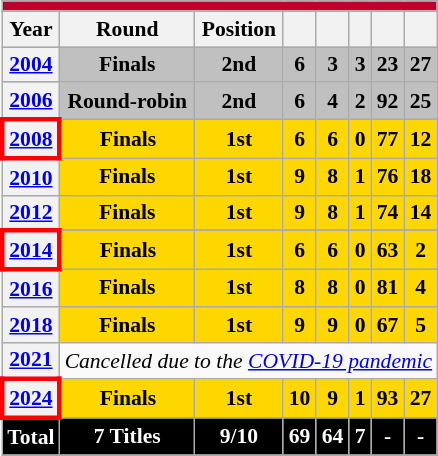<table class="wikitable" style="font-size:90%; text-align:center;">
<tr>
<th style="background:#BC002D;" colspan="8"><a href='#'></a></th>
</tr>
<tr>
<th scope="col">Year</th>
<th scope="col">Round</th>
<th scope="col">Position</th>
<th scope="col"></th>
<th scope="col"></th>
<th scope="col"></th>
<th scope="col"></th>
<th scope="col"></th>
</tr>
<tr style="background:silver">
<th> <a href='#'>2004</a></th>
<td><strong>Finals</strong></td>
<td> <strong>2nd</strong></td>
<td><strong>6</strong></td>
<td><strong>3</strong></td>
<td><strong>3</strong></td>
<td><strong>23</strong></td>
<td><strong>27</strong></td>
</tr>
<tr style="background:silver">
<th> <a href='#'>2006</a></th>
<td><strong>Round-robin</strong></td>
<td> <strong>2nd</strong></td>
<td><strong>6</strong></td>
<td><strong>4</strong></td>
<td><strong>2</strong></td>
<td><strong>92</strong></td>
<td><strong>25</strong></td>
</tr>
<tr style="background:gold">
<th style="border: 3px solid red"> <a href='#'>2008</a></th>
<td><strong>Finals</strong></td>
<td> <strong>1st</strong></td>
<td><strong>6</strong></td>
<td><strong>6</strong></td>
<td><strong>0</strong></td>
<td><strong>77</strong></td>
<td><strong>12</strong></td>
</tr>
<tr style="background:gold">
<th> <a href='#'>2010</a></th>
<td><strong>Finals</strong></td>
<td> <strong>1st</strong></td>
<td><strong>9</strong></td>
<td><strong>8</strong></td>
<td><strong>1</strong></td>
<td><strong>76</strong></td>
<td><strong>18</strong></td>
</tr>
<tr style="background:gold">
<th> <a href='#'>2012</a></th>
<td><strong>Finals</strong></td>
<td> <strong>1st</strong></td>
<td><strong>9</strong></td>
<td><strong>8</strong></td>
<td><strong>1</strong></td>
<td><strong>74</strong></td>
<td><strong>14</strong></td>
</tr>
<tr>
</tr>
<tr style="background:gold">
<th style="border: 3px solid red"> <a href='#'>2014</a></th>
<td><strong>Finals</strong></td>
<td> <strong>1st</strong></td>
<td><strong>6</strong></td>
<td><strong>6</strong></td>
<td><strong>0</strong></td>
<td><strong>63</strong></td>
<td><strong>2</strong></td>
</tr>
<tr style="background:gold">
<th> <a href='#'>2016</a></th>
<td><strong>Finals</strong></td>
<td> <strong>1st</strong></td>
<td><strong>8</strong></td>
<td><strong>8</strong></td>
<td><strong>0</strong></td>
<td><strong>81</strong></td>
<td><strong>4</strong></td>
</tr>
<tr style="background:gold">
<th> <a href='#'>2018</a></th>
<td><strong>Finals</strong></td>
<td> <strong>1st</strong></td>
<td><strong>9</strong></td>
<td><strong>9</strong></td>
<td><strong>0</strong></td>
<td><strong>67</strong></td>
<td><strong>5</strong></td>
</tr>
<tr>
<th> <a href='#'>2021</a></th>
<td colspan="8"><em>Cancelled due to the <a href='#'>COVID-19 pandemic</a></em></td>
</tr>
<tr style="background:gold">
<th style="border: 3px solid red">  <a href='#'>2024</a></th>
<td><strong>Finals</strong></td>
<td> <strong>1st</strong></td>
<td><strong>10</strong></td>
<td><strong>9</strong></td>
<td><strong>1</strong></td>
<td><strong>93</strong></td>
<td><strong>27</strong></td>
</tr>
<tr>
<th style="color:white; background:black;"><strong>Total</strong></th>
<th style="color:white; background:black;"><strong>7 Titles</strong></th>
<th style="color:white; background:black;"><strong>9/10</strong></th>
<th style="color:white; background:black;"><strong>69</strong></th>
<th style="color:white; background:black;"><strong>64</strong></th>
<th style="color:white; background:black;"><strong>7</strong></th>
<th style="color:white; background:black;"><strong>-</strong></th>
<th style="color:white; background:black;"><strong>-</strong></th>
</tr>
</table>
